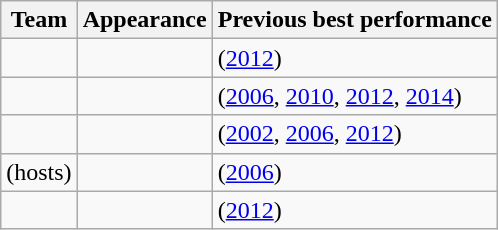<table class="wikitable sortable" style="text-align: left;">
<tr>
<th>Team</th>
<th>Appearance</th>
<th>Previous best performance</th>
</tr>
<tr>
<td></td>
<td></td>
<td> (<a href='#'>2012</a>)</td>
</tr>
<tr>
<td></td>
<td></td>
<td> (<a href='#'>2006</a>, <a href='#'>2010</a>, <a href='#'>2012</a>, <a href='#'>2014</a>)</td>
</tr>
<tr>
<td></td>
<td></td>
<td> (<a href='#'>2002</a>, <a href='#'>2006</a>, <a href='#'>2012</a>)</td>
</tr>
<tr>
<td> (hosts)</td>
<td></td>
<td> (<a href='#'>2006</a>)</td>
</tr>
<tr>
<td></td>
<td></td>
<td> (<a href='#'>2012</a>)</td>
</tr>
</table>
